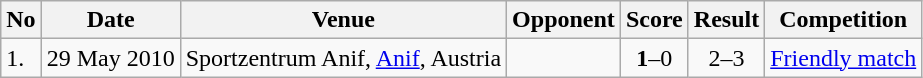<table class="wikitable" style="font-size:100%;">
<tr>
<th>No</th>
<th>Date</th>
<th>Venue</th>
<th>Opponent</th>
<th>Score</th>
<th>Result</th>
<th>Competition</th>
</tr>
<tr>
<td>1.</td>
<td>29 May 2010</td>
<td>Sportzentrum Anif, <a href='#'>Anif</a>, Austria</td>
<td></td>
<td align=center><strong>1</strong>–0</td>
<td align=center>2–3</td>
<td><a href='#'>Friendly match</a></td>
</tr>
</table>
